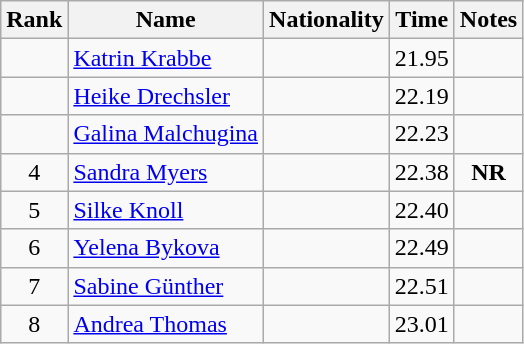<table class="wikitable sortable" style="text-align:center">
<tr>
<th>Rank</th>
<th>Name</th>
<th>Nationality</th>
<th>Time</th>
<th>Notes</th>
</tr>
<tr>
<td></td>
<td align=left><a href='#'>Katrin Krabbe</a></td>
<td align=left></td>
<td>21.95</td>
<td></td>
</tr>
<tr>
<td></td>
<td align=left><a href='#'>Heike Drechsler</a></td>
<td align=left></td>
<td>22.19</td>
<td></td>
</tr>
<tr>
<td></td>
<td align=left><a href='#'>Galina Malchugina</a></td>
<td align=left></td>
<td>22.23</td>
<td></td>
</tr>
<tr>
<td>4</td>
<td align=left><a href='#'>Sandra Myers</a></td>
<td align=left></td>
<td>22.38</td>
<td><strong>NR</strong></td>
</tr>
<tr>
<td>5</td>
<td align=left><a href='#'>Silke Knoll</a></td>
<td align=left></td>
<td>22.40</td>
<td></td>
</tr>
<tr>
<td>6</td>
<td align=left><a href='#'>Yelena Bykova</a></td>
<td align=left></td>
<td>22.49</td>
<td></td>
</tr>
<tr>
<td>7</td>
<td align=left><a href='#'>Sabine Günther</a></td>
<td align=left></td>
<td>22.51</td>
<td></td>
</tr>
<tr>
<td>8</td>
<td align=left><a href='#'>Andrea Thomas</a></td>
<td align=left></td>
<td>23.01</td>
<td></td>
</tr>
</table>
